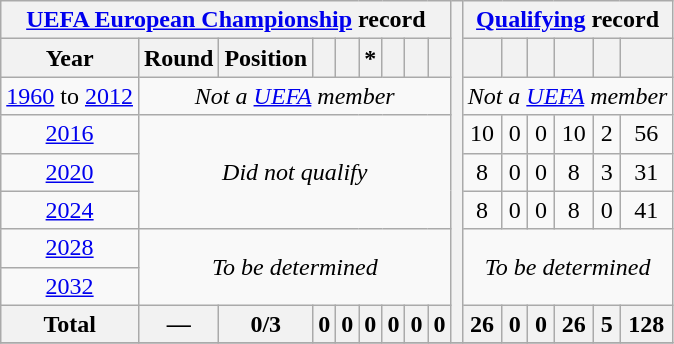<table class="wikitable" style="text-align: center;">
<tr>
<th colspan=9><a href='#'>UEFA European Championship</a> record</th>
<th rowspan=9></th>
<th colspan=9><a href='#'>Qualifying</a> record</th>
</tr>
<tr>
<th>Year</th>
<th>Round</th>
<th>Position</th>
<th></th>
<th></th>
<th>*</th>
<th></th>
<th></th>
<th></th>
<th></th>
<th></th>
<th></th>
<th></th>
<th></th>
<th></th>
</tr>
<tr>
<td><a href='#'>1960</a> to <a href='#'>2012</a></td>
<td colspan=8><em>Not a <a href='#'>UEFA</a> member</em></td>
<td colspan=8><em>Not a <a href='#'>UEFA</a> member</em></td>
</tr>
<tr>
<td> <a href='#'>2016</a></td>
<td colspan=8 rowspan="3"><em>Did not qualify</em></td>
<td>10</td>
<td>0</td>
<td>0</td>
<td>10</td>
<td>2</td>
<td>56</td>
</tr>
<tr>
<td> <a href='#'>2020</a></td>
<td>8</td>
<td>0</td>
<td>0</td>
<td>8</td>
<td>3</td>
<td>31</td>
</tr>
<tr>
<td> <a href='#'>2024</a></td>
<td>8</td>
<td>0</td>
<td>0</td>
<td>8</td>
<td>0</td>
<td>41</td>
</tr>
<tr>
<td>  <a href='#'>2028</a></td>
<td colspan=8 rowspan=2><em>To be determined</em></td>
<td colspan=6 rowspan=2><em>To be determined</em></td>
</tr>
<tr>
<td>  <a href='#'>2032</a></td>
</tr>
<tr>
<th>Total</th>
<th>—</th>
<th>0/3</th>
<th>0</th>
<th>0</th>
<th>0</th>
<th>0</th>
<th>0</th>
<th>0</th>
<th>26</th>
<th>0</th>
<th>0</th>
<th>26</th>
<th>5</th>
<th>128</th>
</tr>
<tr>
</tr>
</table>
